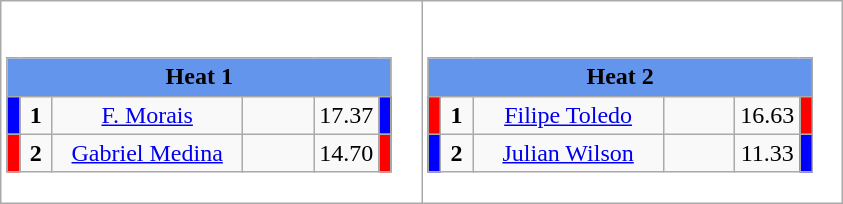<table class="wikitable" style="background:#fff;">
<tr>
<td style="margin: 1em auto;"><div><br><table class="wikitable">
<tr>
<td colspan="6"  style="text-align:center; background:#6495ed;"><strong>Heat 1</strong></td>
</tr>
<tr>
<td style="width:01px; background: #00f;"></td>
<td style="width:14px; text-align:center;"><strong>1</strong></td>
<td style="width:120px; text-align:center;"><a href='#'>F. Morais</a></td>
<td style="width:40px; text-align:center;"></td>
<td style="width:20px; text-align:center;">17.37</td>
<td style="width:01px; background: #00f;"></td>
</tr>
<tr>
<td style="width:01px; background: #f00;"></td>
<td style="width:14px; text-align:center;"><strong>2</strong></td>
<td style="width:120px; text-align:center;"><a href='#'>Gabriel Medina</a></td>
<td style="width:40px; text-align:center;"></td>
<td style="width:20px; text-align:center;">14.70</td>
<td style="width:01px; background: #f00;"></td>
</tr>
</table>
</div></td>
<td style="margin: 1em auto;"><div><br><table class="wikitable">
<tr>
<td colspan="6"  style="text-align:center; background:#6495ed;"><strong>Heat 2</strong></td>
</tr>
<tr>
<td style="width:01px; background: #f00;"></td>
<td style="width:14px; text-align:center;"><strong>1</strong></td>
<td style="width:120px; text-align:center;"><a href='#'>Filipe Toledo</a></td>
<td style="width:40px; text-align:center;"></td>
<td style="width:20px; text-align:center;">16.63</td>
<td style="width:01px; background: #f00;"></td>
</tr>
<tr>
<td style="width:01px; background: #00f;"></td>
<td style="width:14px; text-align:center;"><strong>2</strong></td>
<td style="width:120px; text-align:center;"><a href='#'>Julian Wilson</a></td>
<td style="width:40px; text-align:center;"></td>
<td style="width:20px; text-align:center;">11.33</td>
<td style="width:01px; background: #00f;"></td>
</tr>
</table>
</div></td>
</tr>
</table>
